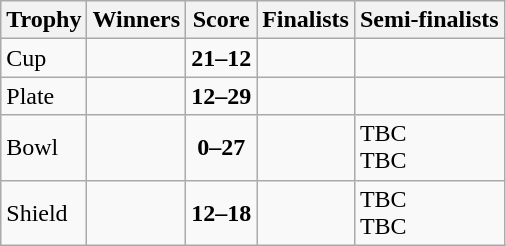<table class="wikitable" style="text-align:left">
<tr>
<th>Trophy</th>
<th>Winners</th>
<th>Score</th>
<th>Finalists</th>
<th>Semi-finalists</th>
</tr>
<tr>
<td>Cup</td>
<td></td>
<td align=center><strong>21–12</strong></td>
<td></td>
<td><br></td>
</tr>
<tr>
<td>Plate</td>
<td></td>
<td align=center><strong>12–29</strong></td>
<td></td>
<td><br></td>
</tr>
<tr>
<td>Bowl</td>
<td></td>
<td align=center><strong>0–27</strong></td>
<td></td>
<td>TBC<br>TBC</td>
</tr>
<tr>
<td>Shield</td>
<td></td>
<td align=center><strong>12–18</strong></td>
<td></td>
<td>TBC<br>TBC</td>
</tr>
</table>
